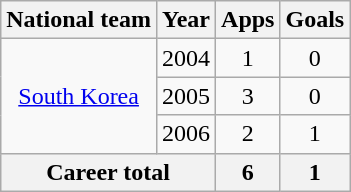<table class="wikitable" style="text-align:center">
<tr>
<th>National team</th>
<th>Year</th>
<th>Apps</th>
<th>Goals</th>
</tr>
<tr>
<td rowspan="3"><a href='#'>South Korea</a></td>
<td>2004</td>
<td>1</td>
<td>0</td>
</tr>
<tr>
<td>2005</td>
<td>3</td>
<td>0</td>
</tr>
<tr>
<td>2006</td>
<td>2</td>
<td>1</td>
</tr>
<tr>
<th colspan="2">Career total</th>
<th>6</th>
<th>1</th>
</tr>
</table>
